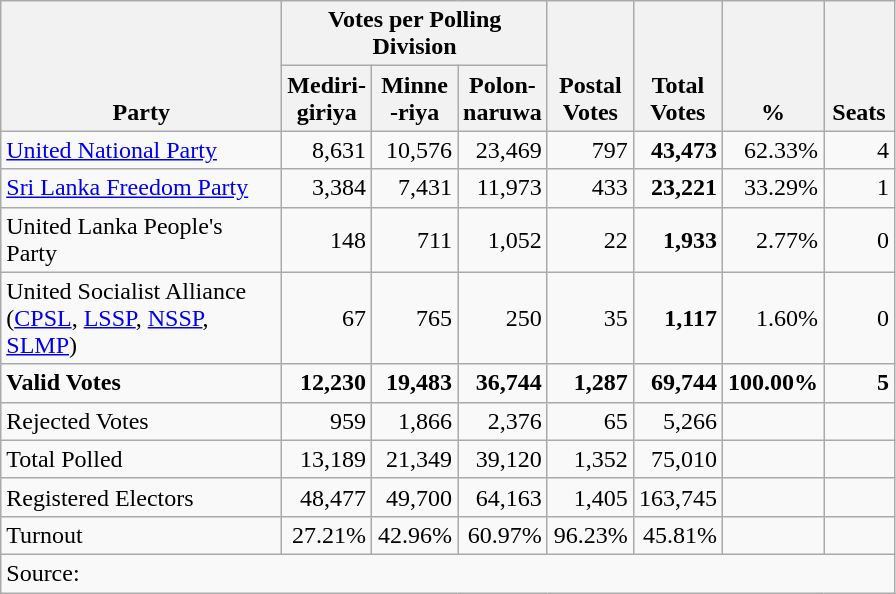<table class="wikitable" border="1" style="text-align:right;">
<tr>
<th align=left valign=bottom rowspan=2 width="180">Party</th>
<th colspan=3>Votes per Polling Division</th>
<th align=center valign=bottom rowspan=2 width="50">Postal<br>Votes</th>
<th align=center valign=bottom rowspan=2 width="50">Total Votes</th>
<th align=center valign=bottom rowspan=2 width="50">%</th>
<th align=center valign=bottom rowspan=2 width="40">Seats</th>
</tr>
<tr>
<th align=center valign=bottom width="50">Mediri-<br>giriya</th>
<th align=center valign=bottom width="50">Minne<br>-riya</th>
<th align=center valign=bottom width="50">Polon-<br>naruwa</th>
</tr>
<tr>
<td align=left><a href='#'>United National Party</a></td>
<td>8,631</td>
<td>10,576</td>
<td>23,469</td>
<td>797</td>
<td><strong>43,473</strong></td>
<td>62.33%</td>
<td>4</td>
</tr>
<tr>
<td align=left><a href='#'>Sri Lanka Freedom Party</a></td>
<td>3,384</td>
<td>7,431</td>
<td>11,973</td>
<td>433</td>
<td><strong>23,221</strong></td>
<td>33.29%</td>
<td>1</td>
</tr>
<tr>
<td align=left>United Lanka People's Party</td>
<td>148</td>
<td>711</td>
<td>1,052</td>
<td>22</td>
<td><strong>1,933</strong></td>
<td>2.77%</td>
<td>0</td>
</tr>
<tr>
<td align=left>United Socialist Alliance<br>(<a href='#'>CPSL</a>, <a href='#'>LSSP</a>, <a href='#'>NSSP</a>, <a href='#'>SLMP</a>)</td>
<td>67</td>
<td>765</td>
<td>250</td>
<td>35</td>
<td><strong>1,117</strong></td>
<td>1.60%</td>
<td>0</td>
</tr>
<tr>
<td align=left><strong>Valid Votes</strong></td>
<td><strong>12,230</strong></td>
<td><strong>19,483</strong></td>
<td><strong>36,744</strong></td>
<td><strong>1,287</strong></td>
<td><strong>69,744</strong></td>
<td><strong>100.00%</strong></td>
<td><strong>5</strong></td>
</tr>
<tr>
<td align=left>Rejected Votes</td>
<td>959</td>
<td>1,866</td>
<td>2,376</td>
<td>65</td>
<td>5,266</td>
<td></td>
<td></td>
</tr>
<tr>
<td align=left>Total Polled</td>
<td>13,189</td>
<td>21,349</td>
<td>39,120</td>
<td>1,352</td>
<td>75,010</td>
<td></td>
<td></td>
</tr>
<tr>
<td align=left>Registered Electors</td>
<td>48,477</td>
<td>49,700</td>
<td>64,163</td>
<td>1,405</td>
<td>163,745</td>
<td></td>
<td></td>
</tr>
<tr>
<td align=left>Turnout</td>
<td>27.21%</td>
<td>42.96%</td>
<td>60.97%</td>
<td>96.23%</td>
<td>45.81%</td>
<td></td>
<td></td>
</tr>
<tr>
<td align=left colspan=9>Source:</td>
</tr>
</table>
